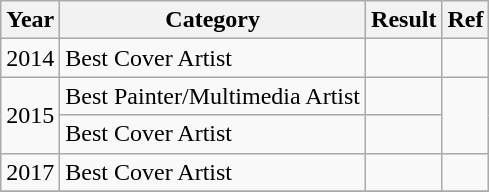<table class="wikitable sortable">
<tr>
<th>Year</th>
<th>Category</th>
<th>Result</th>
<th>Ref</th>
</tr>
<tr>
<td>2014</td>
<td>Best Cover Artist</td>
<td></td>
<td></td>
</tr>
<tr>
<td rowspan=2>2015</td>
<td>Best Painter/Multimedia Artist</td>
<td></td>
<td rowspan=2></td>
</tr>
<tr>
<td>Best Cover Artist</td>
<td></td>
</tr>
<tr>
<td>2017</td>
<td>Best Cover Artist</td>
<td></td>
<td></td>
</tr>
<tr>
</tr>
</table>
